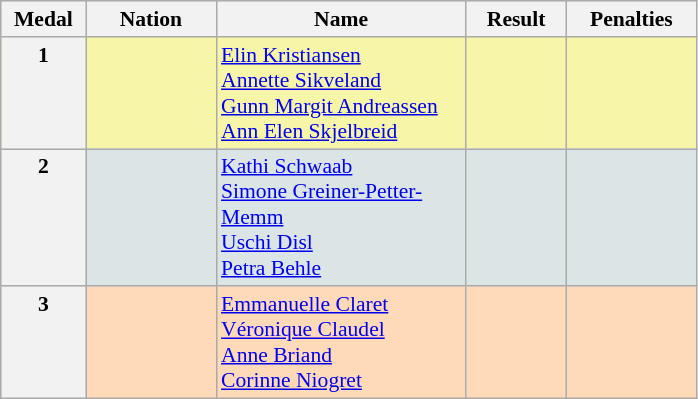<table class=wikitable style="border:1px solid #AAAAAA;font-size:90%">
<tr bgcolor="#E4E4E4">
<th style="border-bottom:1px solid #AAAAAA" width=50>Medal</th>
<th style="border-bottom:1px solid #AAAAAA" width=80>Nation</th>
<th style="border-bottom:1px solid #AAAAAA" width=160>Name</th>
<th style="border-bottom:1px solid #AAAAAA" width=60>Result</th>
<th style="border-bottom:1px solid #AAAAAA" width=80>Penalties</th>
</tr>
<tr align="center" valign="top" bgcolor="#F7F6A8">
<th>1</th>
<td align="left"></td>
<td align="left"><a href='#'>Elin Kristiansen</a><br><a href='#'>Annette Sikveland</a><br><a href='#'>Gunn Margit Andreassen</a><br><a href='#'>Ann Elen Skjelbreid</a></td>
<td align="right"></td>
<td align="center"><br><br></td>
</tr>
<tr align="center" valign="top" bgcolor="#DCE5E5">
<th>2</th>
<td align="left"></td>
<td align="left"><a href='#'>Kathi Schwaab</a><br><a href='#'>Simone Greiner-Petter-Memm</a><br><a href='#'>Uschi Disl</a><br><a href='#'>Petra Behle</a></td>
<td align="right"></td>
<td align="center"><br><br></td>
</tr>
<tr align="center" valign="top" bgcolor="#FFDAB9">
<th>3</th>
<td align="left"></td>
<td align="left"><a href='#'>Emmanuelle Claret</a><br><a href='#'>Véronique Claudel</a><br><a href='#'>Anne Briand</a><br><a href='#'>Corinne Niogret</a></td>
<td align="right"></td>
<td align="center"><br><br></td>
</tr>
</table>
